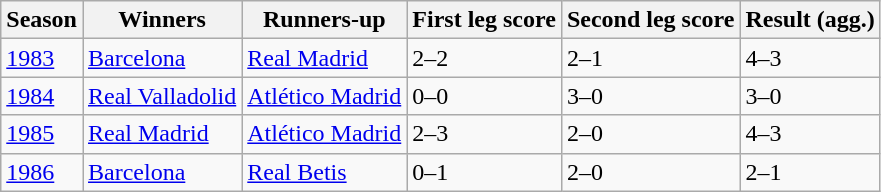<table class="wikitable">
<tr>
<th>Season</th>
<th>Winners</th>
<th>Runners-up</th>
<th>First leg score</th>
<th>Second leg score</th>
<th>Result (agg.)</th>
</tr>
<tr>
<td><a href='#'>1983</a></td>
<td><a href='#'>Barcelona</a></td>
<td><a href='#'>Real Madrid</a></td>
<td>2–2</td>
<td>2–1</td>
<td>4–3</td>
</tr>
<tr>
<td><a href='#'>1984</a></td>
<td><a href='#'>Real Valladolid</a></td>
<td><a href='#'>Atlético Madrid</a></td>
<td>0–0</td>
<td>3–0 </td>
<td>3–0</td>
</tr>
<tr>
<td><a href='#'>1985</a></td>
<td><a href='#'>Real Madrid</a></td>
<td><a href='#'>Atlético Madrid</a></td>
<td>2–3</td>
<td>2–0</td>
<td>4–3</td>
</tr>
<tr>
<td><a href='#'>1986</a></td>
<td><a href='#'>Barcelona</a></td>
<td><a href='#'>Real Betis</a></td>
<td>0–1</td>
<td>2–0</td>
<td>2–1</td>
</tr>
</table>
